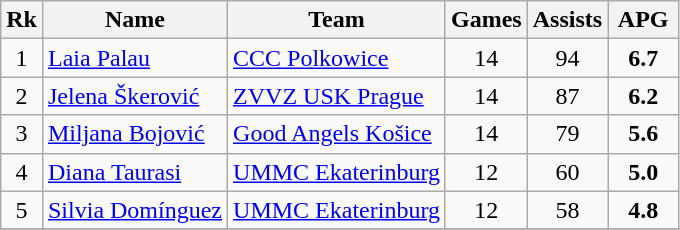<table class="wikitable" style="text-align: center;">
<tr>
<th>Rk</th>
<th>Name</th>
<th>Team</th>
<th>Games</th>
<th>Assists</th>
<th width=40>APG</th>
</tr>
<tr>
<td>1</td>
<td align="left"> <a href='#'>Laia Palau</a></td>
<td align="left"> <a href='#'>CCC Polkowice</a></td>
<td>14</td>
<td>94</td>
<td><strong>6.7</strong></td>
</tr>
<tr>
<td>2</td>
<td align="left"> <a href='#'>Jelena Škerović</a></td>
<td align="left"> <a href='#'>ZVVZ USK Prague</a></td>
<td>14</td>
<td>87</td>
<td><strong>6.2</strong></td>
</tr>
<tr>
<td>3</td>
<td align="left"> <a href='#'>Miljana Bojović</a></td>
<td align="left"> <a href='#'>Good Angels Košice</a></td>
<td>14</td>
<td>79</td>
<td><strong>5.6</strong></td>
</tr>
<tr>
<td>4</td>
<td align="left"> <a href='#'>Diana Taurasi</a></td>
<td align="left"> <a href='#'>UMMC Ekaterinburg</a></td>
<td>12</td>
<td>60</td>
<td><strong>5.0</strong></td>
</tr>
<tr>
<td>5</td>
<td align="left"> <a href='#'>Silvia Domínguez</a></td>
<td align="left"> <a href='#'>UMMC Ekaterinburg</a></td>
<td>12</td>
<td>58</td>
<td><strong>4.8</strong></td>
</tr>
<tr>
</tr>
</table>
